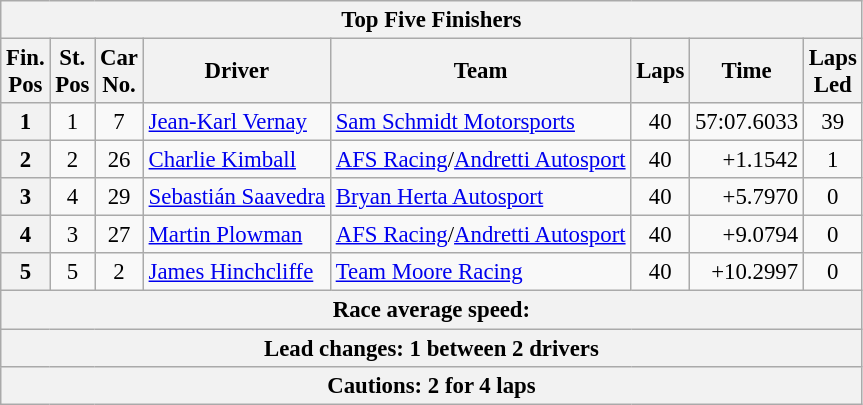<table class="wikitable" style="font-size:95%;">
<tr>
<th colspan=9>Top Five Finishers</th>
</tr>
<tr>
<th>Fin.<br>Pos</th>
<th>St.<br>Pos</th>
<th>Car<br>No.</th>
<th>Driver</th>
<th>Team</th>
<th>Laps</th>
<th>Time</th>
<th>Laps<br>Led</th>
</tr>
<tr>
<th>1</th>
<td align=center>1</td>
<td align=center>7</td>
<td> <a href='#'>Jean-Karl Vernay</a></td>
<td><a href='#'>Sam Schmidt Motorsports</a></td>
<td align=center>40</td>
<td align=right>57:07.6033</td>
<td align=center>39</td>
</tr>
<tr>
<th>2</th>
<td align=center>2</td>
<td align=center>26</td>
<td> <a href='#'>Charlie Kimball</a></td>
<td><a href='#'>AFS Racing</a>/<a href='#'>Andretti Autosport</a></td>
<td align=center>40</td>
<td align=right>+1.1542</td>
<td align=center>1</td>
</tr>
<tr>
<th>3</th>
<td align=center>4</td>
<td align=center>29</td>
<td> <a href='#'>Sebastián Saavedra</a></td>
<td><a href='#'>Bryan Herta Autosport</a></td>
<td align=center>40</td>
<td align=right>+5.7970</td>
<td align=center>0</td>
</tr>
<tr>
<th>4</th>
<td align=center>3</td>
<td align=center>27</td>
<td> <a href='#'>Martin Plowman</a></td>
<td><a href='#'>AFS Racing</a>/<a href='#'>Andretti Autosport</a></td>
<td align=center>40</td>
<td align=right>+9.0794</td>
<td align=center>0</td>
</tr>
<tr>
<th>5</th>
<td align=center>5</td>
<td align=center>2</td>
<td> <a href='#'>James Hinchcliffe</a></td>
<td><a href='#'>Team Moore Racing</a></td>
<td align=center>40</td>
<td align=right>+10.2997</td>
<td align=center>0</td>
</tr>
<tr>
<th colspan=9>Race average speed: </th>
</tr>
<tr>
<th colspan=9>Lead changes: 1 between 2 drivers</th>
</tr>
<tr>
<th colspan=9>Cautions: 2 for 4 laps</th>
</tr>
</table>
